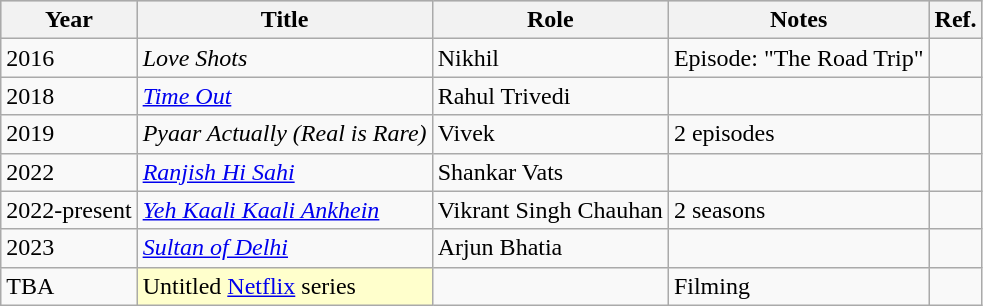<table class="wikitable sortable plainrowheaders">
<tr style="background:#ccc; text-align:center;">
<th scope="col">Year</th>
<th scope="col">Title</th>
<th scope="col">Role</th>
<th>Notes</th>
<th scope="col" class="unsortable">Ref.</th>
</tr>
<tr>
<td>2016</td>
<td scope="row"><em>Love Shots</em></td>
<td>Nikhil</td>
<td>Episode: "The Road Trip"</td>
<td></td>
</tr>
<tr>
<td>2018</td>
<td scope="row"><em><a href='#'>Time Out</a></em></td>
<td>Rahul Trivedi</td>
<td></td>
<td></td>
</tr>
<tr>
<td>2019</td>
<td scope="row"><em>Pyaar Actually (Real is Rare)</em></td>
<td>Vivek</td>
<td>2 episodes</td>
<td></td>
</tr>
<tr>
<td rowspan="1">2022</td>
<td scope="row"><em><a href='#'>Ranjish Hi Sahi</a></em></td>
<td>Shankar Vats</td>
<td></td>
<td></td>
</tr>
<tr>
<td>2022-present</td>
<td scope="row"><em><a href='#'>Yeh Kaali Kaali Ankhein</a></em></td>
<td>Vikrant Singh Chauhan</td>
<td>2 seasons</td>
<td></td>
</tr>
<tr>
<td>2023</td>
<td><em><a href='#'>Sultan of Delhi</a></em></td>
<td>Arjun Bhatia</td>
<td></td>
<td></td>
</tr>
<tr>
<td>TBA</td>
<td style="background:#FFFFCC;">Untitled <a href='#'>Netflix</a> series </td>
<td></td>
<td>Filming</td>
<td></td>
</tr>
</table>
